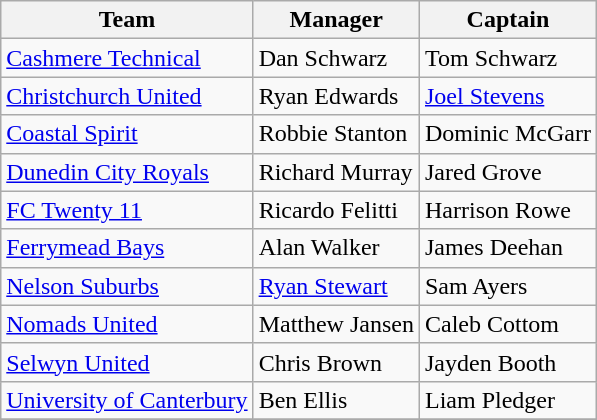<table class="wikitable sortable" style="text-align: left;">
<tr>
<th>Team</th>
<th>Manager</th>
<th>Captain</th>
</tr>
<tr>
<td><a href='#'>Cashmere Technical</a></td>
<td> Dan Schwarz</td>
<td> Tom Schwarz</td>
</tr>
<tr>
<td><a href='#'>Christchurch United</a></td>
<td> Ryan Edwards</td>
<td> <a href='#'>Joel Stevens</a></td>
</tr>
<tr>
<td><a href='#'>Coastal Spirit</a></td>
<td> Robbie Stanton</td>
<td> Dominic McGarr</td>
</tr>
<tr>
<td><a href='#'>Dunedin City Royals</a></td>
<td> Richard Murray</td>
<td> Jared Grove</td>
</tr>
<tr>
<td><a href='#'>FC Twenty 11</a></td>
<td> Ricardo Felitti</td>
<td> Harrison Rowe</td>
</tr>
<tr>
<td><a href='#'>Ferrymead Bays</a></td>
<td> Alan Walker</td>
<td> James Deehan</td>
</tr>
<tr>
<td><a href='#'>Nelson Suburbs</a></td>
<td> <a href='#'>Ryan Stewart</a></td>
<td> Sam Ayers</td>
</tr>
<tr>
<td><a href='#'>Nomads United</a></td>
<td> Matthew Jansen</td>
<td> Caleb Cottom</td>
</tr>
<tr>
<td><a href='#'>Selwyn United</a></td>
<td> Chris Brown</td>
<td> Jayden Booth</td>
</tr>
<tr>
<td><a href='#'>University of Canterbury</a></td>
<td> Ben Ellis</td>
<td> Liam Pledger</td>
</tr>
<tr>
</tr>
</table>
